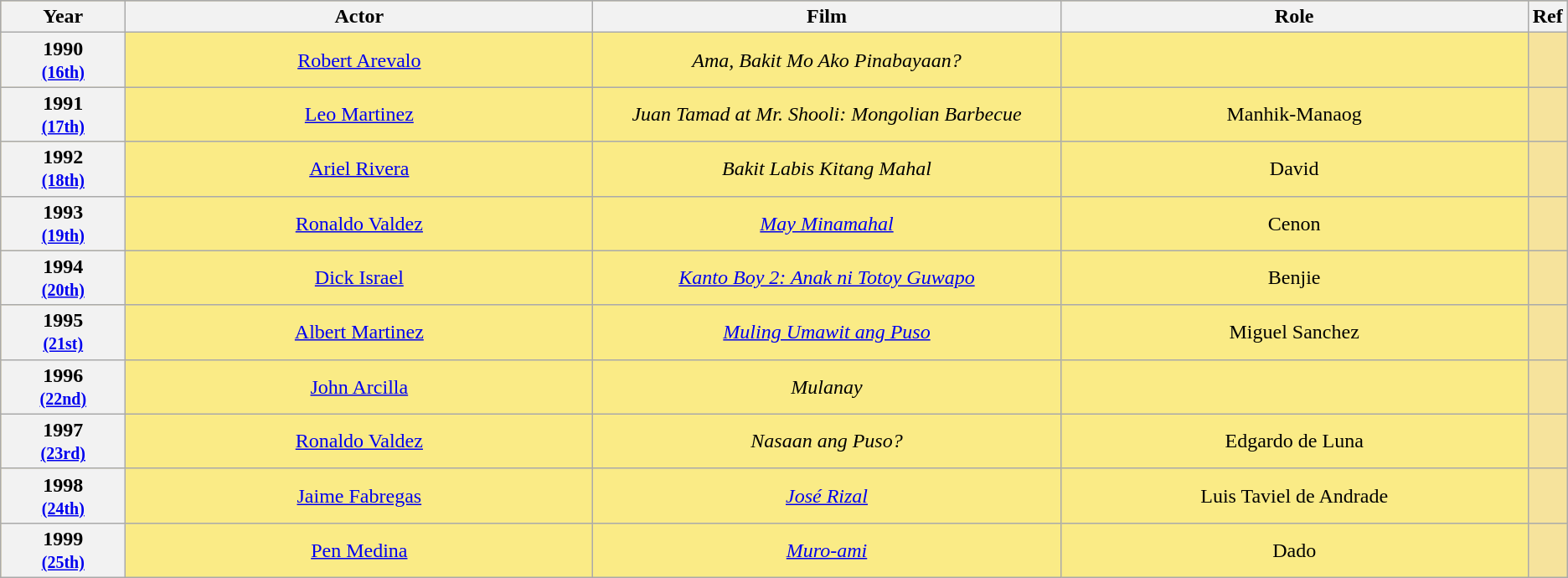<table class="wikitable" rowspan="2" style="text-align:center; background: #f6e39c">
<tr style="background:#bebebe;">
<th scope="col" style="width:8%;">Year</th>
<th scope="col" style="width:30%;">Actor</th>
<th scope="col" style="width:30%;">Film</th>
<th scope="col" style="width:30%;">Role</th>
<th scope="col" style="width:2%;">Ref</th>
</tr>
<tr>
<th scope="row" style="text-align:center">1990 <br><small><a href='#'>(16th)</a> </small></th>
<td style="background:#FAEB86"><a href='#'>Robert Arevalo</a></td>
<td style="background:#FAEB86"><em>Ama, Bakit Mo Ako Pinabayaan?</em></td>
<td style="background:#FAEB86"></td>
<td></td>
</tr>
<tr>
<th scope="row" style="text-align:center">1991 <br><small><a href='#'>(17th)</a> </small></th>
<td style="background:#FAEB86"><a href='#'>Leo Martinez</a></td>
<td style="background:#FAEB86"><em>Juan Tamad at Mr. Shooli: Mongolian Barbecue</em></td>
<td style="background:#FAEB86">Manhik-Manaog</td>
<td></td>
</tr>
<tr>
<th scope="row" style="text-align:center">1992 <br><small><a href='#'>(18th)</a> </small></th>
<td style="background:#FAEB86"><a href='#'>Ariel Rivera</a></td>
<td style="background:#FAEB86"><em>Bakit Labis Kitang Mahal</em></td>
<td style="background:#FAEB86">David</td>
<td></td>
</tr>
<tr>
<th scope="row" style="text-align:center">1993 <br><small><a href='#'>(19th)</a> </small></th>
<td style="background:#FAEB86"><a href='#'>Ronaldo Valdez</a></td>
<td style="background:#FAEB86"><em><a href='#'>May Minamahal</a></em></td>
<td style="background:#FAEB86">Cenon</td>
<td></td>
</tr>
<tr>
<th scope="row" style="text-align:center">1994 <br><small><a href='#'>(20th)</a> </small></th>
<td style="background:#FAEB86"><a href='#'>Dick Israel</a></td>
<td style="background:#FAEB86"><em><a href='#'>Kanto Boy 2: Anak ni Totoy Guwapo</a></em></td>
<td style="background:#FAEB86">Benjie</td>
<td></td>
</tr>
<tr>
<th scope="row" style="text-align:center">1995 <br><small><a href='#'>(21st)</a> </small></th>
<td style="background:#FAEB86"><a href='#'>Albert Martinez</a></td>
<td style="background:#FAEB86"><em><a href='#'>Muling Umawit ang Puso</a></em></td>
<td style="background:#FAEB86">Miguel Sanchez</td>
<td></td>
</tr>
<tr>
<th scope="row" style="text-align:center">1996 <br><small><a href='#'>(22nd)</a> </small></th>
<td style="background:#FAEB86"><a href='#'>John Arcilla</a></td>
<td style="background:#FAEB86"><em>Mulanay</em></td>
<td style="background:#FAEB86"></td>
<td></td>
</tr>
<tr>
<th scope="row" style="text-align:center">1997 <br><small><a href='#'>(23rd)</a> </small></th>
<td style="background:#FAEB86"><a href='#'>Ronaldo Valdez</a></td>
<td style="background:#FAEB86"><em>Nasaan ang Puso?</em></td>
<td style="background:#FAEB86">Edgardo de Luna</td>
<td></td>
</tr>
<tr>
<th scope="row" style="text-align:center">1998 <br><small><a href='#'>(24th)</a> </small></th>
<td style="background:#FAEB86"><a href='#'>Jaime Fabregas</a></td>
<td style="background:#FAEB86"><em><a href='#'>José Rizal</a></em></td>
<td style="background:#FAEB86">Luis Taviel de Andrade</td>
<td></td>
</tr>
<tr>
<th scope="row" style="text-align:center">1999 <br><small><a href='#'>(25th)</a> </small></th>
<td style="background:#FAEB86"><a href='#'>Pen Medina</a></td>
<td style="background:#FAEB86"><em><a href='#'>Muro-ami</a></em></td>
<td style="background:#FAEB86">Dado</td>
<td></td>
</tr>
</table>
